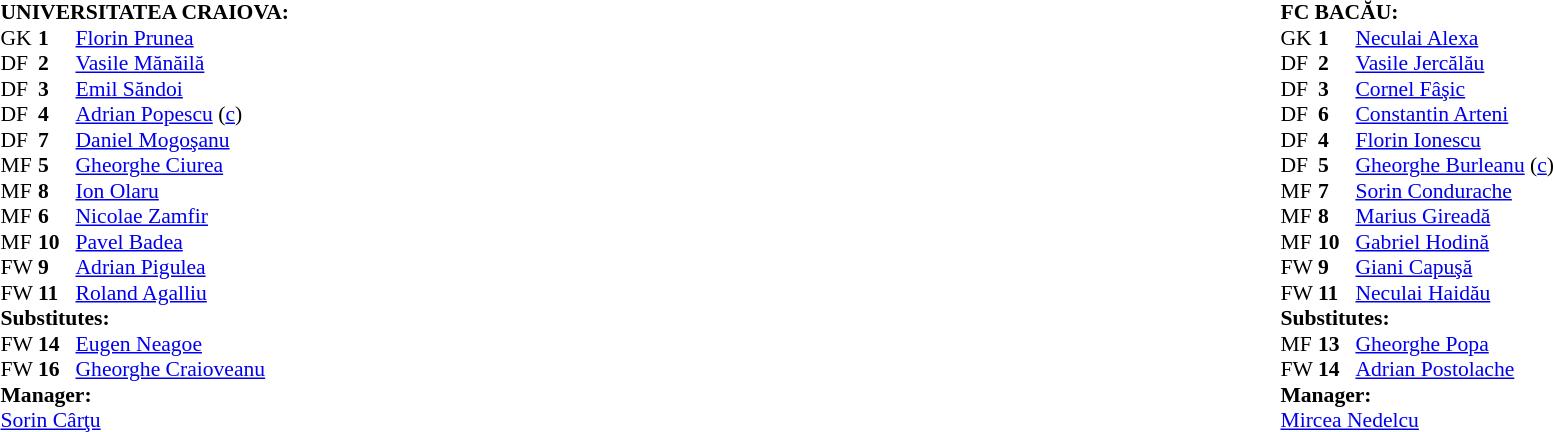<table width="100%">
<tr>
<td valign="top" width="50%"><br><table style="font-size: 90%" cellspacing="0" cellpadding="0">
<tr>
<td colspan="4"><strong>UNIVERSITATEA CRAIOVA:</strong></td>
</tr>
<tr>
<th width=25></th>
<th width=25></th>
</tr>
<tr>
<td>GK</td>
<td><strong>1</strong></td>
<td> <a href='#'>Florin Prunea</a></td>
</tr>
<tr>
<td>DF</td>
<td><strong>2</strong></td>
<td> <a href='#'>Vasile Mănăilă</a></td>
</tr>
<tr>
<td>DF</td>
<td><strong>3</strong></td>
<td> <a href='#'>Emil Săndoi</a></td>
</tr>
<tr>
<td>DF</td>
<td><strong>4</strong></td>
<td> <a href='#'>Adrian Popescu</a> (<a href='#'>c</a>)</td>
</tr>
<tr>
<td>DF</td>
<td><strong>7</strong></td>
<td> <a href='#'>Daniel Mogoşanu</a></td>
</tr>
<tr>
<td>MF</td>
<td><strong>5</strong></td>
<td> <a href='#'>Gheorghe Ciurea</a></td>
</tr>
<tr>
<td>MF</td>
<td><strong>8</strong></td>
<td> <a href='#'>Ion Olaru</a></td>
</tr>
<tr>
<td>MF</td>
<td><strong>6</strong></td>
<td> <a href='#'>Nicolae Zamfir</a></td>
</tr>
<tr>
<td>MF</td>
<td><strong>10</strong></td>
<td> <a href='#'>Pavel Badea</a></td>
</tr>
<tr>
<td>FW</td>
<td><strong>9</strong></td>
<td> <a href='#'>Adrian Pigulea</a></td>
<td></td>
<td></td>
</tr>
<tr>
<td>FW</td>
<td><strong>11</strong></td>
<td> <a href='#'>Roland Agalliu</a></td>
<td></td>
<td></td>
</tr>
<tr>
<td colspan=3><strong>Substitutes:</strong></td>
</tr>
<tr>
<td>FW</td>
<td><strong>14</strong></td>
<td> <a href='#'>Eugen Neagoe</a></td>
<td></td>
<td></td>
</tr>
<tr>
<td>FW</td>
<td><strong>16</strong></td>
<td> <a href='#'>Gheorghe Craioveanu</a></td>
<td></td>
<td></td>
</tr>
<tr>
<td colspan=3><strong>Manager:</strong></td>
</tr>
<tr>
<td colspan=4> <a href='#'>Sorin Cârţu</a></td>
</tr>
</table>
</td>
<td><br><table style="font-size: 90%" cellspacing="0" cellpadding="0" align=center>
<tr>
<td colspan="4"><strong>FC BACĂU:</strong></td>
</tr>
<tr>
<th width=25></th>
<th width=25></th>
</tr>
<tr>
<td>GK</td>
<td><strong>1</strong></td>
<td> <a href='#'>Neculai Alexa</a></td>
</tr>
<tr>
<td>DF</td>
<td><strong>2</strong></td>
<td> <a href='#'>Vasile Jercălău</a></td>
</tr>
<tr>
<td>DF</td>
<td><strong>3</strong></td>
<td> <a href='#'>Cornel Fâşic</a></td>
</tr>
<tr>
<td>DF</td>
<td><strong>6</strong></td>
<td> <a href='#'>Constantin Arteni</a></td>
</tr>
<tr>
<td>DF</td>
<td><strong>4</strong></td>
<td> <a href='#'>Florin Ionescu</a></td>
</tr>
<tr>
<td>DF</td>
<td><strong>5</strong></td>
<td> <a href='#'>Gheorghe Burleanu</a> (<a href='#'>c</a>)</td>
</tr>
<tr>
<td>MF</td>
<td><strong>7</strong></td>
<td> <a href='#'>Sorin Condurache</a></td>
<td></td>
<td></td>
</tr>
<tr>
<td>MF</td>
<td><strong>8</strong></td>
<td> <a href='#'>Marius Gireadă</a></td>
<td></td>
<td></td>
</tr>
<tr>
<td>MF</td>
<td><strong>10</strong></td>
<td> <a href='#'>Gabriel Hodină</a></td>
</tr>
<tr>
<td>FW</td>
<td><strong>9</strong></td>
<td> <a href='#'>Giani Capuşă</a></td>
</tr>
<tr>
<td>FW</td>
<td><strong>11</strong></td>
<td> <a href='#'>Neculai Haidău</a></td>
</tr>
<tr>
<td colspan=3><strong>Substitutes:</strong></td>
</tr>
<tr>
<td>MF</td>
<td><strong>13</strong></td>
<td> <a href='#'>Gheorghe Popa</a></td>
<td></td>
<td></td>
</tr>
<tr>
<td>FW</td>
<td><strong>14</strong></td>
<td> <a href='#'>Adrian Postolache</a></td>
<td></td>
<td></td>
</tr>
<tr>
<td colspan=3><strong>Manager:</strong></td>
</tr>
<tr>
<td colspan=4> <a href='#'>Mircea Nedelcu</a></td>
</tr>
</table>
</td>
</tr>
<tr>
</tr>
</table>
